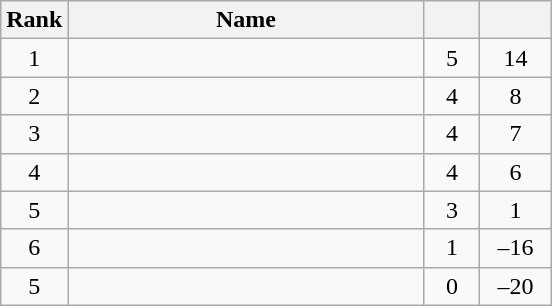<table class="wikitable">
<tr>
<th width=30>Rank</th>
<th width=230>Name</th>
<th width=30></th>
<th width=40></th>
</tr>
<tr align="center">
<td>1</td>
<td align="left"></td>
<td>5</td>
<td>14</td>
</tr>
<tr align="center">
<td>2</td>
<td align="left"></td>
<td>4</td>
<td>8</td>
</tr>
<tr align="center">
<td>3</td>
<td align="left"></td>
<td>4</td>
<td>7</td>
</tr>
<tr align="center">
<td>4</td>
<td align="left"></td>
<td>4</td>
<td>6</td>
</tr>
<tr align="center">
<td>5</td>
<td align="left"></td>
<td>3</td>
<td>1</td>
</tr>
<tr align="center">
<td>6</td>
<td align="left"></td>
<td>1</td>
<td>–16</td>
</tr>
<tr align="center">
<td>5</td>
<td align="left"></td>
<td>0</td>
<td>–20</td>
</tr>
</table>
